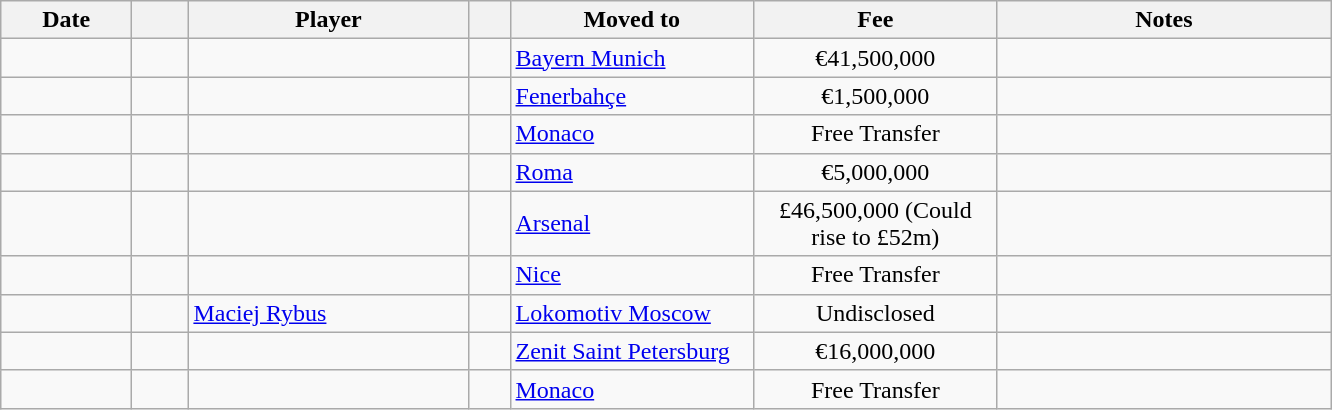<table class="wikitable sortable">
<tr>
<th style="width:80px;">Date</th>
<th style="width:30px;"></th>
<th style="width:180px;">Player</th>
<th style="width:20px;"></th>
<th style="width:155px;">Moved to</th>
<th style="width:155px;" class="unsortable">Fee</th>
<th style="width:215px;" class="unsortable">Notes</th>
</tr>
<tr>
<td></td>
<td align=center></td>
<td> </td>
<td align=center></td>
<td> <a href='#'>Bayern Munich</a></td>
<td align=center>€41,500,000</td>
<td align=center></td>
</tr>
<tr>
<td></td>
<td align=center></td>
<td> </td>
<td align=center></td>
<td> <a href='#'>Fenerbahçe</a></td>
<td align=center>€1,500,000</td>
<td align=center></td>
</tr>
<tr>
<td></td>
<td align=center></td>
<td> </td>
<td align=center></td>
<td> <a href='#'>Monaco</a></td>
<td align=center>Free Transfer</td>
<td align=center></td>
</tr>
<tr>
<td></td>
<td align=center></td>
<td> </td>
<td align=center></td>
<td> <a href='#'>Roma</a></td>
<td align=center>€5,000,000</td>
<td align=center></td>
</tr>
<tr>
<td></td>
<td align=center></td>
<td> </td>
<td align=center></td>
<td> <a href='#'>Arsenal</a></td>
<td align=center>£46,500,000 (Could rise to £52m)</td>
<td align=center></td>
</tr>
<tr>
<td></td>
<td align=center></td>
<td> </td>
<td align=center></td>
<td> <a href='#'>Nice</a></td>
<td align=center>Free Transfer</td>
<td align=center></td>
</tr>
<tr>
<td></td>
<td align=center></td>
<td> <a href='#'>Maciej Rybus</a></td>
<td align=center></td>
<td> <a href='#'>Lokomotiv Moscow</a></td>
<td align=center>Undisclosed</td>
<td align=center></td>
</tr>
<tr>
<td></td>
<td align=center></td>
<td> </td>
<td align=center></td>
<td> <a href='#'>Zenit Saint Petersburg</a></td>
<td align=center>€16,000,000</td>
<td align=center></td>
</tr>
<tr>
<td></td>
<td align=center></td>
<td> </td>
<td align=center></td>
<td> <a href='#'>Monaco</a></td>
<td align=center>Free Transfer</td>
<td align=center> </td>
</tr>
</table>
